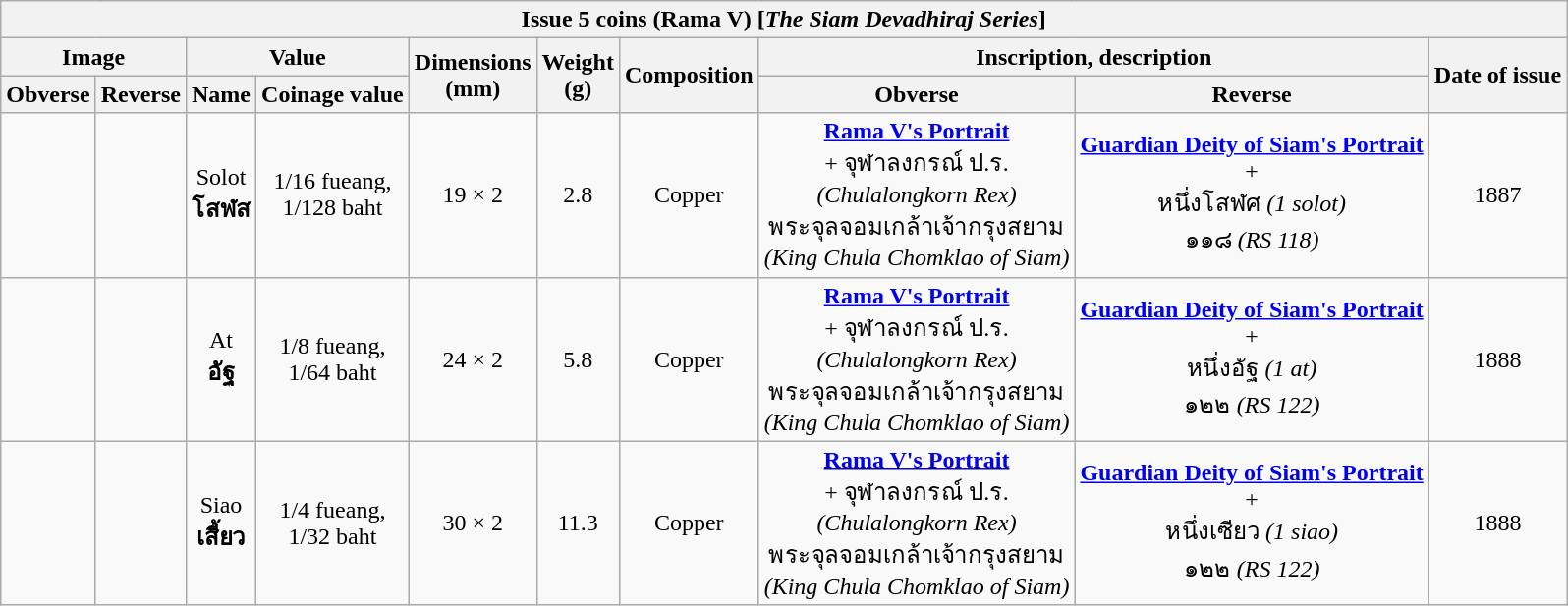<table class="wikitable" style="text-align: center">
<tr>
<th colspan="10">Issue 5 coins (Rama V) [<em>The Siam Devadhiraj Series</em>]</th>
</tr>
<tr>
<th colspan="2">Image</th>
<th colspan="2">Value</th>
<th rowspan="2">Dimensions<br>(mm)</th>
<th rowspan="2">Weight<br>(g)</th>
<th rowspan="2">Composition</th>
<th colspan="2">Inscription, description</th>
<th rowspan="2">Date of issue</th>
</tr>
<tr>
<th>Obverse</th>
<th>Reverse</th>
<th>Name</th>
<th>Coinage value</th>
<th>Obverse</th>
<th>Reverse</th>
</tr>
<tr>
<td></td>
<td></td>
<td>Solot<br><strong>โสฬส</strong></td>
<td>1/16 fueang,<br>1/128 baht</td>
<td>19 × 2</td>
<td>2.8</td>
<td>Copper</td>
<td><strong><a href='#'>Rama V's Portrait</a></strong><br>+
จุฬาลงกรณ์ ป.ร.<br><em>(Chulalongkorn Rex)</em><br>พระจุลจอมเกล้าเจ้ากรุงสยาม<br><em>(King Chula Chomklao of Siam)</em></td>
<td><a href='#'><strong>Guardian Deity of Siam's Portrait</strong></a><br>+<br>หนึ่งโสฬศ <em>(1 solot)</em><br>๑๑๘ <em>(RS 118)</em></td>
<td>1887</td>
</tr>
<tr>
<td></td>
<td></td>
<td>At<br><strong>อัฐ</strong></td>
<td>1/8 fueang,<br>1/64 baht</td>
<td>24 × 2</td>
<td>5.8</td>
<td>Copper</td>
<td><strong><a href='#'>Rama V's Portrait</a></strong><br>+
จุฬาลงกรณ์ ป.ร.<br><em>(Chulalongkorn Rex)</em><br>พระจุลจอมเกล้าเจ้ากรุงสยาม<br><em>(King Chula Chomklao of Siam)</em></td>
<td><a href='#'><strong>Guardian Deity of Siam's Portrait</strong></a><br>+<br>หนึ่งอัฐ <em>(1 at)</em><br>๑๒๒ <em>(RS 122)</em></td>
<td>1888</td>
</tr>
<tr>
<td></td>
<td></td>
<td>Siao<br><strong>เสี้ยว</strong></td>
<td>1/4 fueang,<br>1/32 baht</td>
<td>30 × 2</td>
<td>11.3</td>
<td>Copper</td>
<td><strong><a href='#'>Rama V's Portrait</a></strong><br>+
จุฬาลงกรณ์ ป.ร.<br><em>(Chulalongkorn Rex)</em><br>พระจุลจอมเกล้าเจ้ากรุงสยาม<br><em>(King Chula Chomklao of Siam)</em></td>
<td><a href='#'><strong>Guardian Deity of Siam's Portrait</strong></a><br>+<br>หนึ่งเซียว <em>(1 siao)</em><br>๑๒๒ <em>(RS 122)</em></td>
<td>1888</td>
</tr>
</table>
